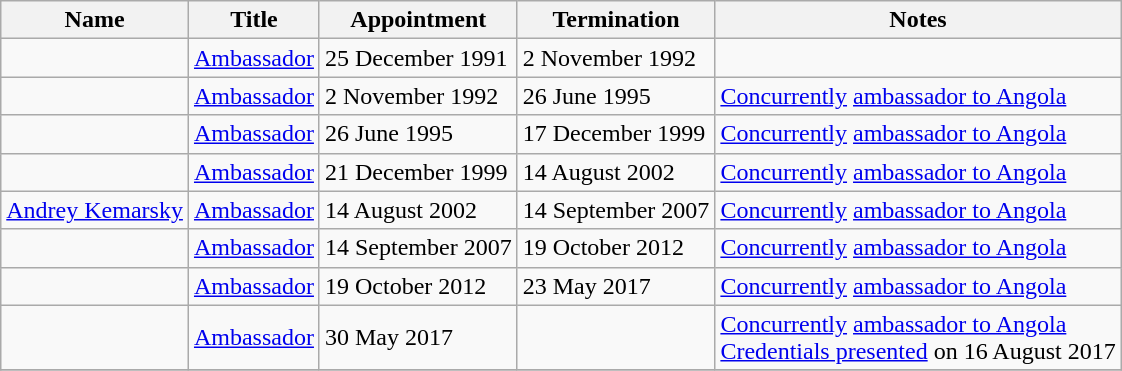<table class="wikitable">
<tr valign="middle">
<th>Name</th>
<th>Title</th>
<th>Appointment</th>
<th>Termination</th>
<th>Notes</th>
</tr>
<tr>
<td></td>
<td><a href='#'>Ambassador</a></td>
<td>25 December 1991</td>
<td>2 November 1992</td>
<td></td>
</tr>
<tr>
<td></td>
<td><a href='#'>Ambassador</a></td>
<td>2 November 1992</td>
<td>26 June 1995</td>
<td><a href='#'>Concurrently</a> <a href='#'>ambassador to Angola</a></td>
</tr>
<tr>
<td></td>
<td><a href='#'>Ambassador</a></td>
<td>26 June 1995</td>
<td>17 December 1999</td>
<td><a href='#'>Concurrently</a> <a href='#'>ambassador to Angola</a></td>
</tr>
<tr>
<td></td>
<td><a href='#'>Ambassador</a></td>
<td>21 December 1999</td>
<td>14 August 2002</td>
<td><a href='#'>Concurrently</a> <a href='#'>ambassador to Angola</a></td>
</tr>
<tr>
<td><a href='#'>Andrey Kemarsky</a></td>
<td><a href='#'>Ambassador</a></td>
<td>14 August 2002</td>
<td>14 September 2007</td>
<td><a href='#'>Concurrently</a> <a href='#'>ambassador to Angola</a></td>
</tr>
<tr>
<td></td>
<td><a href='#'>Ambassador</a></td>
<td>14 September 2007</td>
<td>19 October 2012</td>
<td><a href='#'>Concurrently</a> <a href='#'>ambassador to Angola</a></td>
</tr>
<tr>
<td></td>
<td><a href='#'>Ambassador</a></td>
<td>19 October 2012</td>
<td>23 May 2017</td>
<td><a href='#'>Concurrently</a> <a href='#'>ambassador to Angola</a></td>
</tr>
<tr>
<td></td>
<td><a href='#'>Ambassador</a></td>
<td>30 May 2017</td>
<td></td>
<td><a href='#'>Concurrently</a> <a href='#'>ambassador to Angola</a><br><a href='#'>Credentials presented</a> on 16 August 2017</td>
</tr>
<tr>
</tr>
</table>
